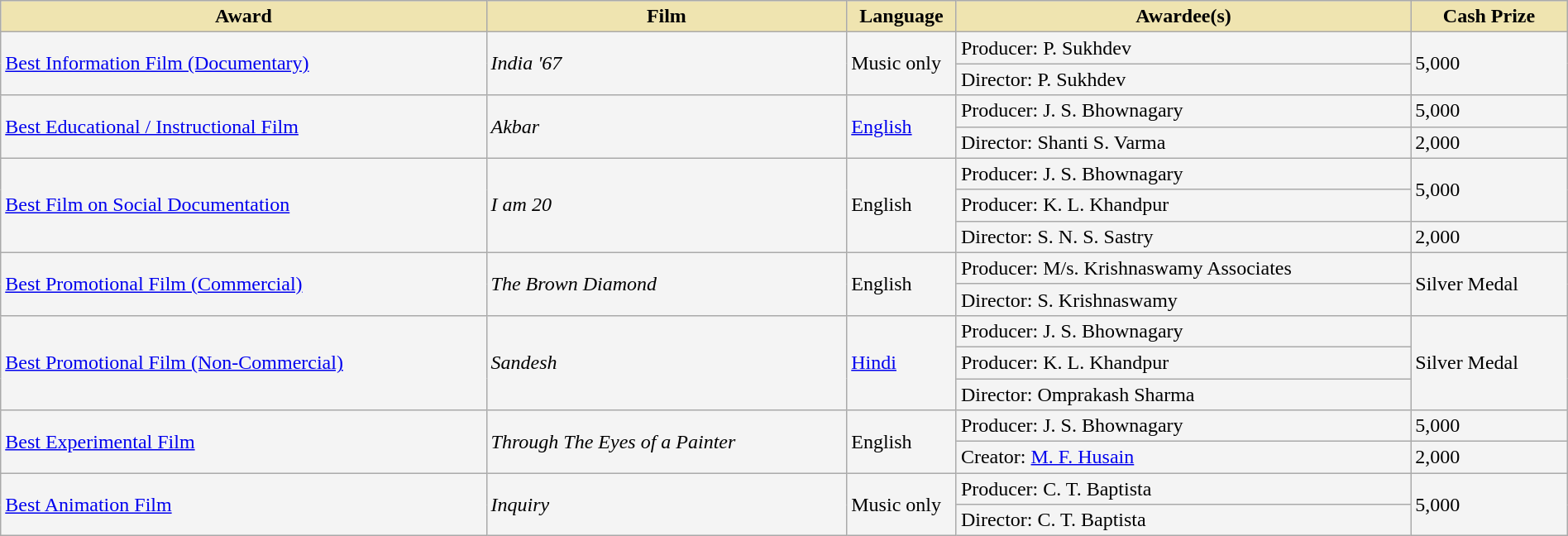<table class="wikitable sortable" style="width:100%;">
<tr>
<th style="background-color:#EFE4B0;width:31%;">Award</th>
<th style="background-color:#EFE4B0;width:23%;">Film</th>
<th style="background-color:#EFE4B0;width:7%;">Language</th>
<th style="background-color:#EFE4B0;width:29%;">Awardee(s)</th>
<th style="background-color:#EFE4B0;width:10%;">Cash Prize</th>
</tr>
<tr style="background-color:#F4F4F4">
<td rowspan="2"><a href='#'>Best Information Film (Documentary)</a></td>
<td rowspan="2"><em>India '67</em></td>
<td rowspan="2">Music only</td>
<td>Producer: P. Sukhdev</td>
<td rowspan="2">5,000</td>
</tr>
<tr style="background-color:#F4F4F4">
<td>Director: P. Sukhdev</td>
</tr>
<tr style="background-color:#F4F4F4">
<td rowspan="2"><a href='#'>Best Educational / Instructional Film</a></td>
<td rowspan="2"><em>Akbar</em></td>
<td rowspan="2"><a href='#'>English</a></td>
<td>Producer: J. S. Bhownagary </td>
<td>5,000</td>
</tr>
<tr style="background-color:#F4F4F4">
<td>Director: Shanti S. Varma</td>
<td>2,000</td>
</tr>
<tr style="background-color:#F4F4F4">
<td rowspan="3"><a href='#'>Best Film on Social Documentation</a></td>
<td rowspan="3"><em>I am 20</em></td>
<td rowspan="3">English</td>
<td>Producer: J. S. Bhownagary </td>
<td rowspan="2">5,000</td>
</tr>
<tr style="background-color:#F4F4F4">
<td>Producer: K. L. Khandpur </td>
</tr>
<tr style="background-color:#F4F4F4">
<td>Director: S. N. S. Sastry</td>
<td>2,000</td>
</tr>
<tr style="background-color:#F4F4F4">
<td rowspan="2"><a href='#'>Best Promotional Film (Commercial)</a></td>
<td rowspan="2"><em>The Brown Diamond</em></td>
<td rowspan="2">English</td>
<td>Producer: M/s. Krishnaswamy Associates</td>
<td rowspan="2">Silver Medal</td>
</tr>
<tr style="background-color:#F4F4F4">
<td>Director: S. Krishnaswamy</td>
</tr>
<tr style="background-color:#F4F4F4">
<td rowspan="3"><a href='#'>Best Promotional Film (Non-Commercial)</a></td>
<td rowspan="3"><em>Sandesh</em></td>
<td rowspan="3"><a href='#'>Hindi</a></td>
<td>Producer: J. S. Bhownagary </td>
<td rowspan="3">Silver Medal</td>
</tr>
<tr style="background-color:#F4F4F4">
<td>Producer: K. L. Khandpur </td>
</tr>
<tr style="background-color:#F4F4F4">
<td>Director: Omprakash Sharma</td>
</tr>
<tr style="background-color:#F4F4F4">
<td rowspan="2"><a href='#'>Best Experimental Film</a></td>
<td rowspan="2"><em>Through The Eyes of a Painter</em></td>
<td rowspan="2">English</td>
<td>Producer: J. S. Bhownagary </td>
<td>5,000</td>
</tr>
<tr style="background-color:#F4F4F4">
<td>Creator: <a href='#'>M. F. Husain</a></td>
<td>2,000</td>
</tr>
<tr style="background-color:#F4F4F4">
<td rowspan="2"><a href='#'>Best Animation Film</a></td>
<td rowspan="2"><em>Inquiry</em></td>
<td rowspan="2">Music only</td>
<td>Producer: C. T. Baptista</td>
<td rowspan="2">5,000</td>
</tr>
<tr style="background-color:#F4F4F4">
<td>Director: C. T. Baptista</td>
</tr>
</table>
